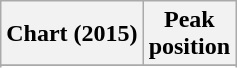<table class="wikitable sortable plainrowheaders" style="text-align:center">
<tr>
<th scope="col">Chart (2015)</th>
<th scope="col">Peak<br> position</th>
</tr>
<tr>
</tr>
<tr>
</tr>
<tr>
</tr>
</table>
